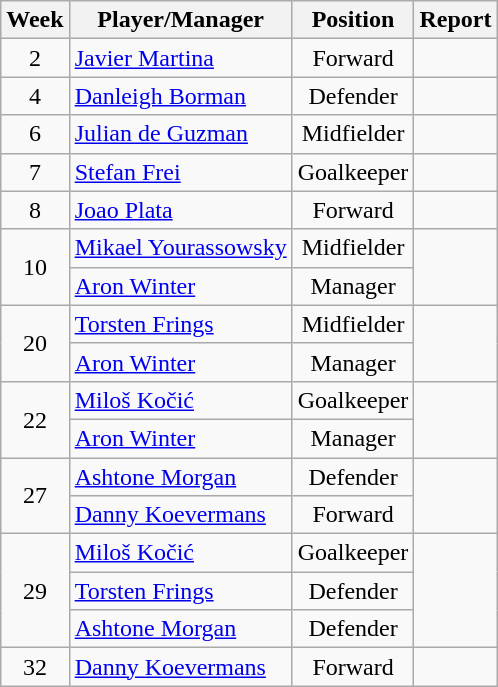<table class=wikitable>
<tr>
<th>Week</th>
<th>Player/Manager</th>
<th>Position</th>
<th>Report</th>
</tr>
<tr>
<td align=center>2</td>
<td> <a href='#'>Javier Martina</a></td>
<td align=center>Forward</td>
<td></td>
</tr>
<tr>
<td align=center>4</td>
<td> <a href='#'>Danleigh Borman</a></td>
<td align=center>Defender</td>
<td></td>
</tr>
<tr>
<td align=center>6</td>
<td> <a href='#'>Julian de Guzman</a></td>
<td align=center>Midfielder</td>
<td></td>
</tr>
<tr>
<td align=center>7</td>
<td> <a href='#'>Stefan Frei</a></td>
<td align=center>Goalkeeper</td>
<td></td>
</tr>
<tr>
<td align=center>8</td>
<td> <a href='#'>Joao Plata</a></td>
<td align=center>Forward</td>
<td> </td>
</tr>
<tr>
<td rowspan="2" style="text-align:center;">10</td>
<td> <a href='#'>Mikael Yourassowsky</a></td>
<td align=center>Midfielder</td>
<td rowspan="2"></td>
</tr>
<tr>
<td> <a href='#'>Aron Winter</a></td>
<td align=center>Manager</td>
</tr>
<tr>
<td rowspan="2" style="text-align:center;">20</td>
<td> <a href='#'>Torsten Frings</a></td>
<td align=center>Midfielder</td>
<td rowspan="2"></td>
</tr>
<tr>
<td> <a href='#'>Aron Winter</a></td>
<td align=center>Manager</td>
</tr>
<tr>
<td rowspan="2" style="text-align:center;">22</td>
<td> <a href='#'>Miloš Kočić</a></td>
<td align=center>Goalkeeper</td>
<td rowspan="2"></td>
</tr>
<tr>
<td> <a href='#'>Aron Winter</a></td>
<td align=center>Manager</td>
</tr>
<tr>
<td rowspan="2" style="text-align:center;">27</td>
<td> <a href='#'>Ashtone Morgan</a></td>
<td align=center>Defender</td>
<td rowspan="2"></td>
</tr>
<tr>
<td> <a href='#'>Danny Koevermans</a></td>
<td align=center>Forward</td>
</tr>
<tr>
<td rowspan="3" style="text-align:center;">29</td>
<td> <a href='#'>Miloš Kočić</a></td>
<td align=center>Goalkeeper</td>
<td rowspan="3"></td>
</tr>
<tr>
<td> <a href='#'>Torsten Frings</a></td>
<td align=center>Defender</td>
</tr>
<tr>
<td> <a href='#'>Ashtone Morgan</a></td>
<td align=center>Defender</td>
</tr>
<tr>
<td align=center>32</td>
<td> <a href='#'>Danny Koevermans</a></td>
<td align=center>Forward</td>
<td></td>
</tr>
</table>
